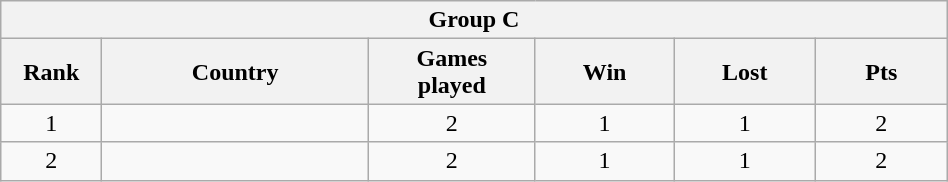<table class="wikitable" style= "text-align: center; Width:50%">
<tr>
<th colspan= 6>Group C</th>
</tr>
<tr>
<th width=2%>Rank</th>
<th width=10%>Country</th>
<th width=5%>Games <br> played</th>
<th width=5%>Win</th>
<th width=5%>Lost</th>
<th width=5%>Pts</th>
</tr>
<tr>
<td>1</td>
<td style= "text-align: left"></td>
<td>2</td>
<td>1</td>
<td>1</td>
<td>2</td>
</tr>
<tr>
<td>2</td>
<td style= "text-align: left"></td>
<td>2</td>
<td>1</td>
<td>1</td>
<td>2</td>
</tr>
</table>
